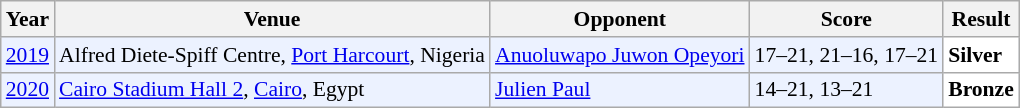<table class="sortable wikitable" style="font-size: 90%;">
<tr>
<th>Year</th>
<th>Venue</th>
<th>Opponent</th>
<th>Score</th>
<th>Result</th>
</tr>
<tr style="background:#ECF2FF">
<td align="center"><a href='#'>2019</a></td>
<td align="left">Alfred Diete-Spiff Centre, <a href='#'>Port Harcourt</a>, Nigeria</td>
<td align="left"> <a href='#'>Anuoluwapo Juwon Opeyori</a></td>
<td align="left">17–21, 21–16, 17–21</td>
<td style="text-align:left; background:white"> <strong>Silver</strong></td>
</tr>
<tr style="background:#ECF2FF">
<td align="center"><a href='#'>2020</a></td>
<td align="left"><a href='#'>Cairo Stadium Hall 2</a>, <a href='#'>Cairo</a>, Egypt</td>
<td align="left"> <a href='#'>Julien Paul</a></td>
<td align="left">14–21, 13–21</td>
<td style="text-align:left; background:white"> <strong>Bronze</strong></td>
</tr>
</table>
